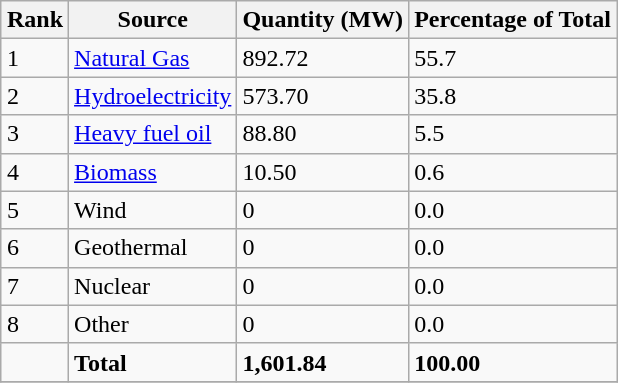<table class="wikitable sortable" style="margin: 0.5em auto">
<tr>
<th>Rank</th>
<th>Source</th>
<th>Quantity (MW)</th>
<th>Percentage of Total</th>
</tr>
<tr>
<td>1</td>
<td><a href='#'>Natural Gas</a></td>
<td>892.72</td>
<td>55.7</td>
</tr>
<tr>
<td>2</td>
<td><a href='#'>Hydroelectricity</a></td>
<td>573.70</td>
<td>35.8</td>
</tr>
<tr>
<td>3</td>
<td><a href='#'>Heavy fuel oil</a></td>
<td>88.80</td>
<td>5.5</td>
</tr>
<tr>
<td>4</td>
<td><a href='#'>Biomass</a></td>
<td>10.50</td>
<td>0.6</td>
</tr>
<tr>
<td>5</td>
<td>Wind</td>
<td>0</td>
<td>0.0</td>
</tr>
<tr>
<td>6</td>
<td>Geothermal</td>
<td>0</td>
<td>0.0</td>
</tr>
<tr>
<td>7</td>
<td>Nuclear</td>
<td>0</td>
<td>0.0</td>
</tr>
<tr>
<td>8</td>
<td>Other</td>
<td>0</td>
<td>0.0</td>
</tr>
<tr>
<td></td>
<td><strong>Total</strong></td>
<td><strong>1,601.84</strong></td>
<td><strong>100.00</strong></td>
</tr>
<tr>
</tr>
</table>
